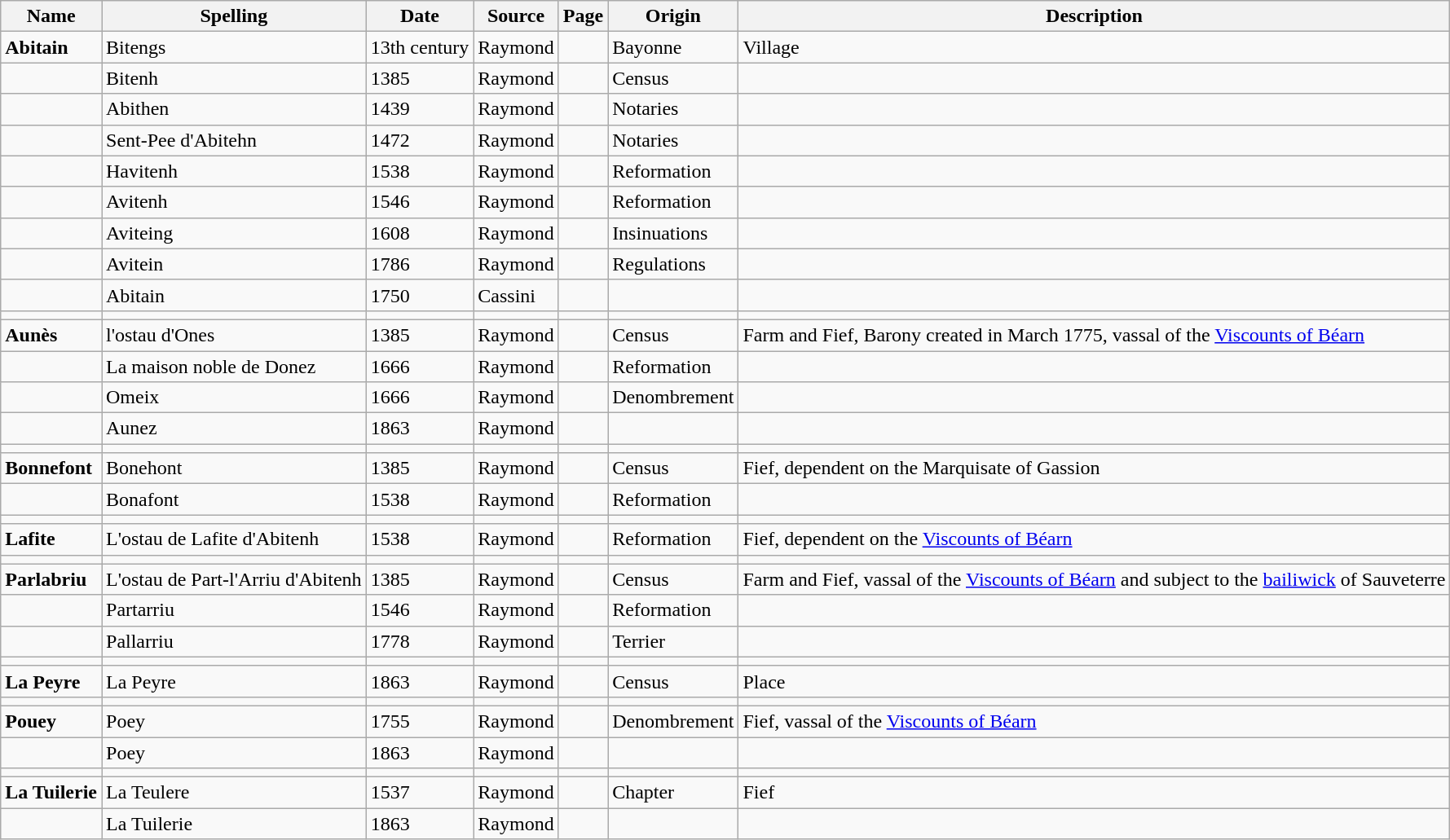<table class="wikitable">
<tr>
<th>Name</th>
<th>Spelling</th>
<th>Date</th>
<th>Source</th>
<th>Page</th>
<th>Origin</th>
<th>Description</th>
</tr>
<tr>
<td><strong>Abitain</strong></td>
<td>Bitengs</td>
<td>13th century</td>
<td>Raymond</td>
<td></td>
<td>Bayonne</td>
<td>Village</td>
</tr>
<tr>
<td></td>
<td>Bitenh</td>
<td>1385</td>
<td>Raymond</td>
<td></td>
<td>Census</td>
<td></td>
</tr>
<tr>
<td></td>
<td>Abithen</td>
<td>1439</td>
<td>Raymond</td>
<td></td>
<td>Notaries</td>
<td></td>
</tr>
<tr>
<td></td>
<td>Sent-Pee d'Abitehn</td>
<td>1472</td>
<td>Raymond</td>
<td></td>
<td>Notaries</td>
<td></td>
</tr>
<tr>
<td></td>
<td>Havitenh</td>
<td>1538</td>
<td>Raymond</td>
<td></td>
<td>Reformation</td>
<td></td>
</tr>
<tr>
<td></td>
<td>Avitenh</td>
<td>1546</td>
<td>Raymond</td>
<td></td>
<td>Reformation</td>
<td></td>
</tr>
<tr>
<td></td>
<td>Aviteing</td>
<td>1608</td>
<td>Raymond</td>
<td></td>
<td>Insinuations</td>
<td></td>
</tr>
<tr>
<td></td>
<td>Avitein</td>
<td>1786</td>
<td>Raymond</td>
<td></td>
<td>Regulations</td>
<td></td>
</tr>
<tr>
<td></td>
<td>Abitain</td>
<td>1750</td>
<td>Cassini</td>
<td></td>
<td></td>
<td></td>
</tr>
<tr>
<td></td>
<td></td>
<td></td>
<td></td>
<td></td>
<td></td>
<td></td>
</tr>
<tr>
<td><strong>Aunès</strong></td>
<td>l'ostau d'Ones</td>
<td>1385</td>
<td>Raymond</td>
<td></td>
<td>Census</td>
<td>Farm and Fief, Barony created in March 1775, vassal of the <a href='#'>Viscounts of Béarn</a></td>
</tr>
<tr>
<td></td>
<td>La maison noble de Donez</td>
<td>1666</td>
<td>Raymond</td>
<td></td>
<td>Reformation</td>
<td></td>
</tr>
<tr>
<td></td>
<td>Omeix</td>
<td>1666</td>
<td>Raymond</td>
<td></td>
<td>Denombrement</td>
<td></td>
</tr>
<tr>
<td></td>
<td>Aunez</td>
<td>1863</td>
<td>Raymond</td>
<td></td>
<td></td>
<td></td>
</tr>
<tr>
<td></td>
<td></td>
<td></td>
<td></td>
<td></td>
<td></td>
<td></td>
</tr>
<tr>
<td><strong>Bonnefont</strong></td>
<td>Bonehont</td>
<td>1385</td>
<td>Raymond</td>
<td></td>
<td>Census</td>
<td>Fief, dependent on the Marquisate of Gassion</td>
</tr>
<tr>
<td></td>
<td>Bonafont</td>
<td>1538</td>
<td>Raymond</td>
<td></td>
<td>Reformation</td>
<td></td>
</tr>
<tr>
<td></td>
<td></td>
<td></td>
<td></td>
<td></td>
<td></td>
<td></td>
</tr>
<tr>
<td><strong>Lafite</strong></td>
<td>L'ostau de Lafite d'Abitenh</td>
<td>1538</td>
<td>Raymond</td>
<td></td>
<td>Reformation</td>
<td>Fief, dependent on the <a href='#'>Viscounts of Béarn</a></td>
</tr>
<tr>
<td></td>
<td></td>
<td></td>
<td></td>
<td></td>
<td></td>
<td></td>
</tr>
<tr>
<td><strong>Parlabriu</strong></td>
<td>L'ostau de Part-l'Arriu d'Abitenh</td>
<td>1385</td>
<td>Raymond</td>
<td></td>
<td>Census</td>
<td>Farm and Fief, vassal of the <a href='#'>Viscounts of Béarn</a> and subject to the <a href='#'>bailiwick</a> of Sauveterre</td>
</tr>
<tr>
<td></td>
<td>Partarriu</td>
<td>1546</td>
<td>Raymond</td>
<td></td>
<td>Reformation</td>
<td></td>
</tr>
<tr>
<td></td>
<td>Pallarriu</td>
<td>1778</td>
<td>Raymond</td>
<td></td>
<td>Terrier</td>
<td></td>
</tr>
<tr>
<td></td>
<td></td>
<td></td>
<td></td>
<td></td>
<td></td>
<td></td>
</tr>
<tr>
<td><strong>La Peyre</strong></td>
<td>La Peyre</td>
<td>1863</td>
<td>Raymond</td>
<td></td>
<td>Census</td>
<td>Place</td>
</tr>
<tr>
<td></td>
<td></td>
<td></td>
<td></td>
<td></td>
<td></td>
<td></td>
</tr>
<tr>
<td><strong>Pouey</strong></td>
<td>Poey</td>
<td>1755</td>
<td>Raymond</td>
<td></td>
<td>Denombrement</td>
<td>Fief, vassal of the <a href='#'>Viscounts of Béarn</a></td>
</tr>
<tr>
<td></td>
<td>Poey</td>
<td>1863</td>
<td>Raymond</td>
<td></td>
<td></td>
<td></td>
</tr>
<tr>
<td></td>
<td></td>
<td></td>
<td></td>
<td></td>
<td></td>
<td></td>
</tr>
<tr>
<td><strong>La Tuilerie</strong></td>
<td>La Teulere</td>
<td>1537</td>
<td>Raymond</td>
<td></td>
<td>Chapter</td>
<td>Fief</td>
</tr>
<tr>
<td></td>
<td>La Tuilerie</td>
<td>1863</td>
<td>Raymond</td>
<td></td>
<td></td>
<td></td>
</tr>
</table>
